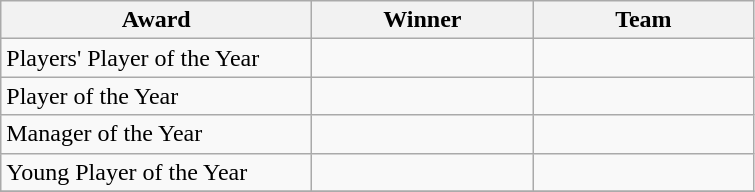<table class="wikitable">
<tr>
<th width=200>Award</th>
<th width=140>Winner</th>
<th width=140>Team</th>
</tr>
<tr>
<td>Players' Player of the Year</td>
<td></td>
<td></td>
</tr>
<tr>
<td>Player of the Year</td>
<td></td>
<td></td>
</tr>
<tr>
<td>Manager of the Year</td>
<td></td>
<td></td>
</tr>
<tr>
<td>Young Player of the Year</td>
<td></td>
<td></td>
</tr>
<tr>
</tr>
</table>
